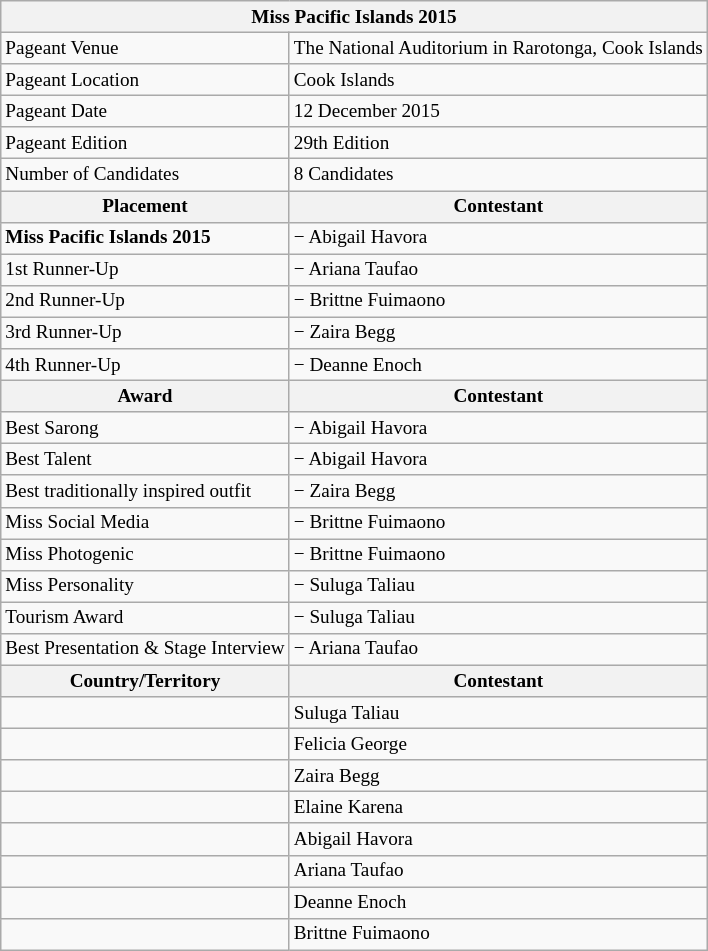<table class="wikitable sortable" style="font-size: 80%;">
<tr>
<th colspan="2"><strong>Miss Pacific Islands 2015</strong></th>
</tr>
<tr>
<td>Pageant Venue</td>
<td>The National Auditorium in Rarotonga, Cook Islands</td>
</tr>
<tr>
<td>Pageant Location</td>
<td>Cook Islands</td>
</tr>
<tr>
<td>Pageant Date</td>
<td>12 December 2015</td>
</tr>
<tr>
<td>Pageant Edition</td>
<td>29th Edition</td>
</tr>
<tr>
<td>Number of Candidates</td>
<td>8 Candidates</td>
</tr>
<tr>
<th>Placement</th>
<th>Contestant</th>
</tr>
<tr>
<td><strong>Miss Pacific Islands 2015</strong></td>
<td> − Abigail Havora</td>
</tr>
<tr>
<td>1st Runner-Up</td>
<td> − Ariana Taufao</td>
</tr>
<tr>
<td>2nd Runner-Up</td>
<td> − Brittne Fuimaono</td>
</tr>
<tr>
<td>3rd Runner-Up</td>
<td> − Zaira Begg</td>
</tr>
<tr>
<td>4th Runner-Up</td>
<td> − Deanne Enoch</td>
</tr>
<tr>
<th>Award</th>
<th>Contestant</th>
</tr>
<tr>
<td>Best Sarong</td>
<td> − Abigail Havora</td>
</tr>
<tr>
<td>Best Talent</td>
<td> − Abigail Havora</td>
</tr>
<tr>
<td>Best traditionally inspired outfit</td>
<td> − Zaira Begg</td>
</tr>
<tr>
<td>Miss Social Media</td>
<td> − Brittne Fuimaono</td>
</tr>
<tr>
<td>Miss Photogenic</td>
<td> − Brittne Fuimaono</td>
</tr>
<tr>
<td>Miss Personality</td>
<td> − Suluga Taliau</td>
</tr>
<tr>
<td>Tourism Award</td>
<td> − Suluga Taliau</td>
</tr>
<tr>
<td>Best Presentation & Stage Interview</td>
<td> − Ariana Taufao</td>
</tr>
<tr>
<th><strong>Country/Territory</strong></th>
<th>Contestant</th>
</tr>
<tr>
<td></td>
<td>Suluga Taliau</td>
</tr>
<tr>
<td></td>
<td>Felicia George</td>
</tr>
<tr>
<td></td>
<td>Zaira Begg</td>
</tr>
<tr>
<td></td>
<td>Elaine Karena</td>
</tr>
<tr>
<td></td>
<td>Abigail Havora</td>
</tr>
<tr>
<td></td>
<td>Ariana Taufao</td>
</tr>
<tr>
<td></td>
<td>Deanne Enoch</td>
</tr>
<tr>
<td></td>
<td>Brittne Fuimaono</td>
</tr>
</table>
